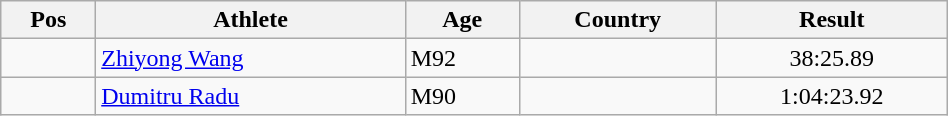<table class="wikitable"  style="text-align:center; width:50%;">
<tr>
<th>Pos</th>
<th>Athlete</th>
<th>Age</th>
<th>Country</th>
<th>Result</th>
</tr>
<tr>
<td align=center></td>
<td align=left><a href='#'>Zhiyong Wang</a></td>
<td align=left>M92</td>
<td align=left></td>
<td>38:25.89</td>
</tr>
<tr>
<td align=center></td>
<td align=left><a href='#'>Dumitru Radu</a></td>
<td align=left>M90</td>
<td align=left></td>
<td>1:04:23.92</td>
</tr>
</table>
